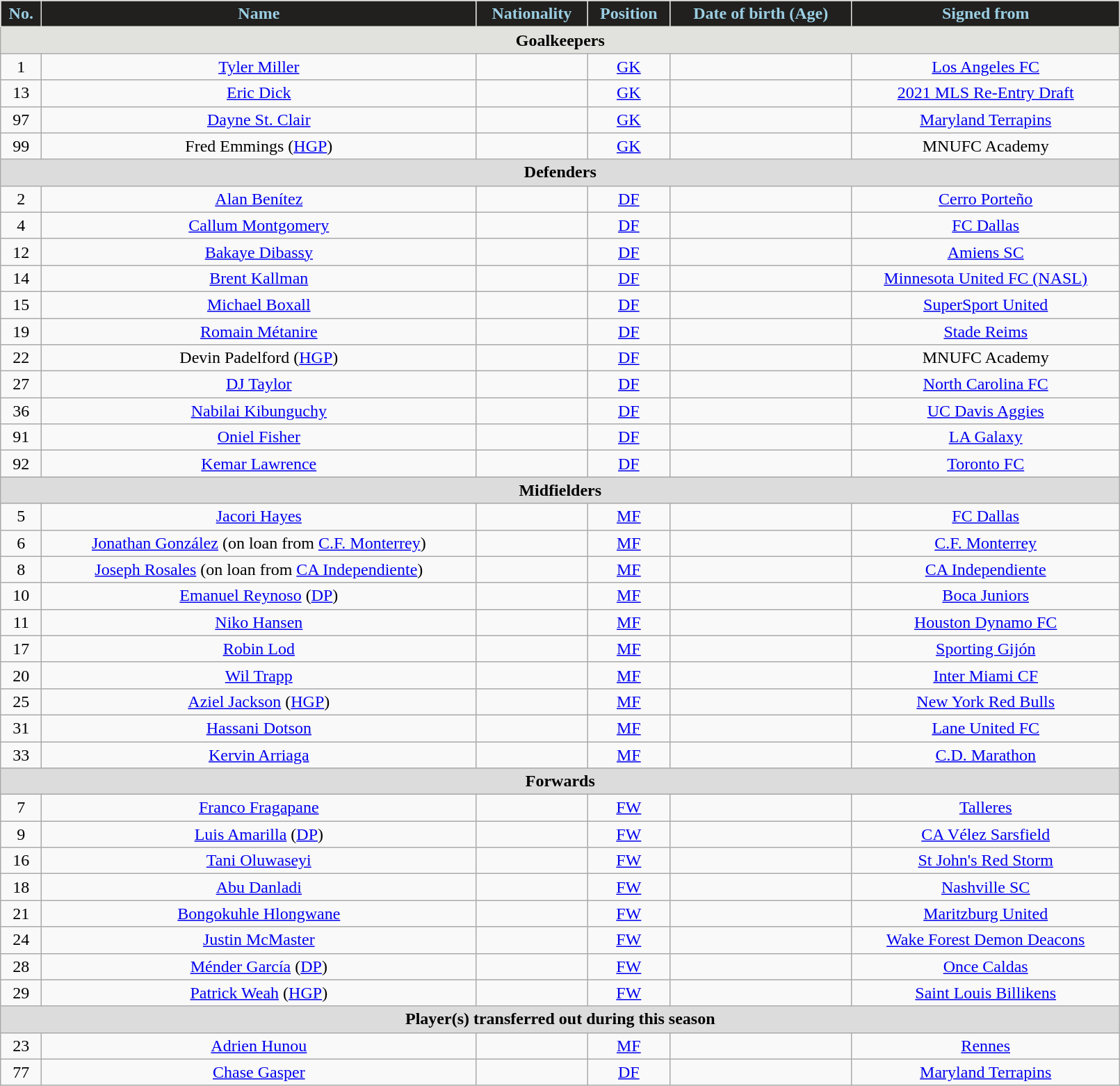<table class="wikitable" style="text-align:center;width:85%">
<tr>
<th style="background:#21201E;color:#9BCEE3;border:1px solid #E1E2DD">No.</th>
<th style="background:#21201E;color:#9BCEE3;border:1px solid #E1E2DD">Name</th>
<th style="background:#21201E;color:#9BCEE3;border:1px solid #E1E2DD">Nationality</th>
<th style="background:#21201E;color:#9BCEE3;border:1px solid #E1E2DD">Position</th>
<th style="background:#21201E;color:#9BCEE3;border:1px solid #E1E2DD">Date of birth (Age)</th>
<th style="background:#21201E;color:#9BCEE3;border:1px solid #E1E2DD">Signed from</th>
</tr>
<tr>
<th colspan="11" style="background:#e1e2dd">Goalkeepers</th>
</tr>
<tr>
<td>1</td>
<td><a href='#'>Tyler Miller</a></td>
<td></td>
<td><a href='#'>GK</a></td>
<td></td>
<td> <a href='#'>Los Angeles FC</a></td>
</tr>
<tr>
<td>13</td>
<td><a href='#'>Eric Dick</a></td>
<td></td>
<td><a href='#'>GK</a></td>
<td></td>
<td><a href='#'>2021 MLS Re-Entry Draft</a></td>
</tr>
<tr>
<td>97</td>
<td><a href='#'>Dayne St. Clair</a></td>
<td></td>
<td><a href='#'>GK</a></td>
<td></td>
<td> <a href='#'>Maryland Terrapins</a></td>
</tr>
<tr>
<td>99</td>
<td>Fred Emmings (<a href='#'>HGP</a>)</td>
<td></td>
<td><a href='#'>GK</a></td>
<td></td>
<td> MNUFC Academy</td>
</tr>
<tr>
<th colspan="12" style="background:#dcdcdc">Defenders</th>
</tr>
<tr>
<td>2</td>
<td><a href='#'>Alan Benítez</a></td>
<td></td>
<td><a href='#'>DF</a></td>
<td></td>
<td> <a href='#'>Cerro Porteño</a></td>
</tr>
<tr>
<td>4</td>
<td><a href='#'>Callum Montgomery</a></td>
<td></td>
<td><a href='#'>DF</a></td>
<td></td>
<td> <a href='#'>FC Dallas</a></td>
</tr>
<tr>
<td>12</td>
<td><a href='#'>Bakaye Dibassy</a></td>
<td></td>
<td><a href='#'>DF</a></td>
<td></td>
<td> <a href='#'>Amiens SC</a></td>
</tr>
<tr>
<td>14</td>
<td><a href='#'>Brent Kallman</a></td>
<td></td>
<td><a href='#'>DF</a></td>
<td></td>
<td> <a href='#'>Minnesota United FC (NASL)</a></td>
</tr>
<tr>
<td>15</td>
<td><a href='#'>Michael Boxall</a></td>
<td></td>
<td><a href='#'>DF</a></td>
<td></td>
<td> <a href='#'>SuperSport United</a></td>
</tr>
<tr>
<td>19</td>
<td><a href='#'>Romain Métanire</a></td>
<td></td>
<td><a href='#'>DF</a></td>
<td></td>
<td> <a href='#'>Stade Reims</a></td>
</tr>
<tr>
<td>22</td>
<td>Devin Padelford (<a href='#'>HGP</a>)</td>
<td></td>
<td><a href='#'>DF</a></td>
<td></td>
<td> MNUFC Academy</td>
</tr>
<tr>
<td>27</td>
<td><a href='#'>DJ Taylor</a></td>
<td></td>
<td><a href='#'>DF</a></td>
<td></td>
<td> <a href='#'>North Carolina FC</a></td>
</tr>
<tr>
<td>36</td>
<td><a href='#'>Nabilai Kibunguchy</a></td>
<td></td>
<td><a href='#'>DF</a></td>
<td></td>
<td> <a href='#'>UC Davis Aggies</a></td>
</tr>
<tr>
<td>91</td>
<td><a href='#'>Oniel Fisher</a></td>
<td></td>
<td><a href='#'>DF</a></td>
<td></td>
<td> <a href='#'>LA Galaxy</a></td>
</tr>
<tr>
<td>92</td>
<td><a href='#'>Kemar Lawrence</a></td>
<td></td>
<td><a href='#'>DF</a></td>
<td></td>
<td> <a href='#'>Toronto FC</a></td>
</tr>
<tr>
<th colspan="11" style="background:#dcdcdc">Midfielders</th>
</tr>
<tr>
<td>5</td>
<td><a href='#'>Jacori Hayes</a></td>
<td></td>
<td><a href='#'>MF</a></td>
<td></td>
<td> <a href='#'>FC Dallas</a></td>
</tr>
<tr>
<td>6</td>
<td><a href='#'>Jonathan González</a> (on loan from <a href='#'>C.F. Monterrey</a>)</td>
<td></td>
<td><a href='#'>MF</a></td>
<td></td>
<td> <a href='#'>C.F. Monterrey</a></td>
</tr>
<tr>
<td>8</td>
<td><a href='#'>Joseph Rosales</a> (on loan from <a href='#'>CA Independiente</a>)</td>
<td></td>
<td><a href='#'>MF</a></td>
<td></td>
<td> <a href='#'>CA Independiente</a></td>
</tr>
<tr>
<td>10</td>
<td><a href='#'>Emanuel Reynoso</a> (<a href='#'>DP</a>)</td>
<td></td>
<td><a href='#'>MF</a></td>
<td></td>
<td> <a href='#'>Boca Juniors</a></td>
</tr>
<tr>
<td>11</td>
<td><a href='#'>Niko Hansen</a></td>
<td></td>
<td><a href='#'>MF</a></td>
<td></td>
<td> <a href='#'>Houston Dynamo FC</a></td>
</tr>
<tr>
<td>17</td>
<td><a href='#'>Robin Lod</a></td>
<td></td>
<td><a href='#'>MF</a></td>
<td></td>
<td> <a href='#'>Sporting Gijón</a></td>
</tr>
<tr>
<td>20</td>
<td><a href='#'>Wil Trapp</a></td>
<td></td>
<td><a href='#'>MF</a></td>
<td></td>
<td> <a href='#'>Inter Miami CF</a></td>
</tr>
<tr>
<td>25</td>
<td><a href='#'>Aziel Jackson</a> (<a href='#'>HGP</a>)</td>
<td></td>
<td><a href='#'>MF</a></td>
<td></td>
<td> <a href='#'>New York Red Bulls</a></td>
</tr>
<tr>
<td>31</td>
<td><a href='#'>Hassani Dotson</a></td>
<td></td>
<td><a href='#'>MF</a></td>
<td></td>
<td> <a href='#'>Lane United FC</a></td>
</tr>
<tr>
<td>33</td>
<td><a href='#'>Kervin Arriaga</a></td>
<td></td>
<td><a href='#'>MF</a></td>
<td></td>
<td> <a href='#'>C.D. Marathon</a></td>
</tr>
<tr>
<th colspan="11" style="background:#dcdcdc">Forwards</th>
</tr>
<tr>
<td>7</td>
<td><a href='#'>Franco Fragapane</a></td>
<td></td>
<td><a href='#'>FW</a></td>
<td></td>
<td> <a href='#'>Talleres</a></td>
</tr>
<tr>
<td>9</td>
<td><a href='#'>Luis Amarilla</a> (<a href='#'>DP</a>)</td>
<td></td>
<td><a href='#'>FW</a></td>
<td></td>
<td> <a href='#'>CA Vélez Sarsfield</a></td>
</tr>
<tr>
<td>16</td>
<td><a href='#'>Tani Oluwaseyi</a></td>
<td></td>
<td><a href='#'>FW</a></td>
<td></td>
<td> <a href='#'>St John's Red Storm</a></td>
</tr>
<tr>
<td>18</td>
<td><a href='#'>Abu Danladi</a></td>
<td></td>
<td><a href='#'>FW</a></td>
<td></td>
<td> <a href='#'>Nashville SC</a></td>
</tr>
<tr>
<td>21</td>
<td><a href='#'>Bongokuhle Hlongwane</a></td>
<td></td>
<td><a href='#'>FW</a></td>
<td></td>
<td> <a href='#'>Maritzburg United</a></td>
</tr>
<tr>
<td>24</td>
<td><a href='#'>Justin McMaster</a></td>
<td></td>
<td><a href='#'>FW</a></td>
<td></td>
<td> <a href='#'>Wake Forest Demon Deacons</a></td>
</tr>
<tr>
<td>28</td>
<td><a href='#'>Ménder García</a> (<a href='#'>DP</a>)</td>
<td></td>
<td><a href='#'>FW</a></td>
<td></td>
<td> <a href='#'>Once Caldas</a></td>
</tr>
<tr>
<td>29</td>
<td><a href='#'>Patrick Weah</a> (<a href='#'>HGP</a>)</td>
<td></td>
<td><a href='#'>FW</a></td>
<td></td>
<td> <a href='#'>Saint Louis Billikens</a></td>
</tr>
<tr>
<th colspan="11" style="background:#dcdcdc;">Player(s) transferred out during this season</th>
</tr>
<tr>
<td>23</td>
<td><a href='#'>Adrien Hunou</a></td>
<td></td>
<td><a href='#'>MF</a></td>
<td></td>
<td> <a href='#'>Rennes</a></td>
</tr>
<tr>
<td>77</td>
<td><a href='#'>Chase Gasper</a></td>
<td></td>
<td><a href='#'>DF</a></td>
<td></td>
<td> <a href='#'>Maryland Terrapins</a></td>
</tr>
</table>
